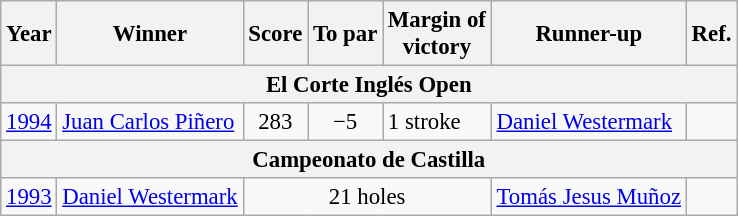<table class="wikitable" style="font-size:95%;">
<tr>
<th>Year</th>
<th>Winner</th>
<th>Score</th>
<th>To par</th>
<th>Margin of<br>victory</th>
<th>Runner-up</th>
<th>Ref.</th>
</tr>
<tr>
<th colspan=8>El Corte Inglés Open</th>
</tr>
<tr>
<td><a href='#'>1994</a></td>
<td> <a href='#'>Juan Carlos Piñero</a></td>
<td align=center>283</td>
<td align=center>−5</td>
<td>1 stroke</td>
<td> <a href='#'>Daniel Westermark</a></td>
<td></td>
</tr>
<tr>
<th colspan=8>Campeonato de Castilla</th>
</tr>
<tr>
<td><a href='#'>1993</a></td>
<td> <a href='#'>Daniel Westermark</a></td>
<td colspan=3 align=center>21 holes</td>
<td> <a href='#'>Tomás Jesus Muñoz</a></td>
<td></td>
</tr>
</table>
